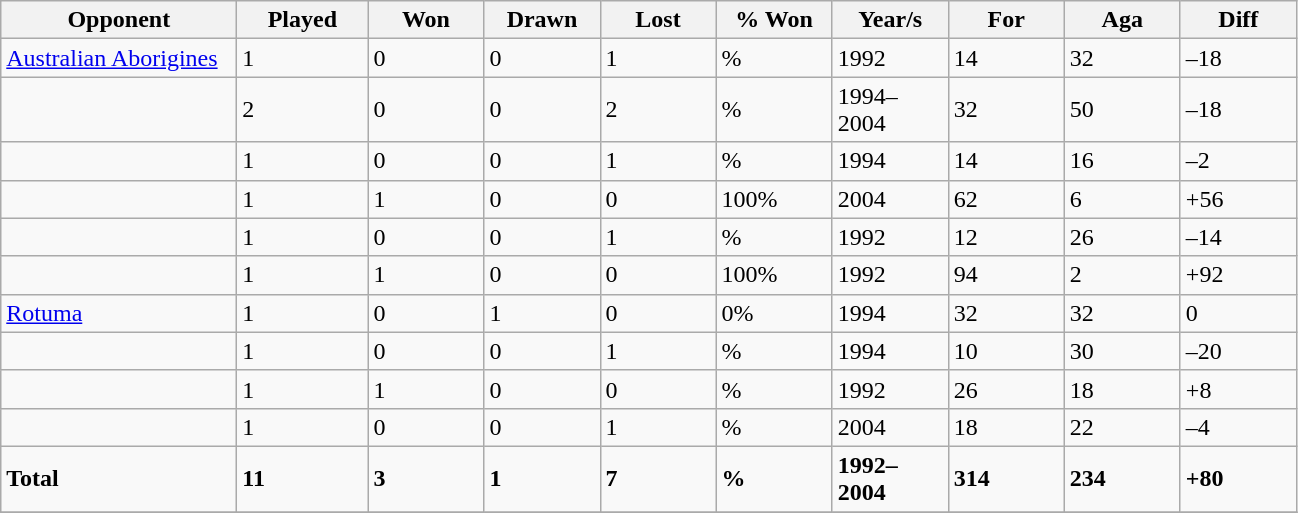<table class="wikitable sortable" style="text-align:left">
<tr>
<th width="150">Opponent</th>
<th width="80">Played</th>
<th width="70">Won</th>
<th width="70">Drawn</th>
<th width="70">Lost</th>
<th width="70">% Won</th>
<th width="70">Year/s</th>
<th width="70">For</th>
<th width="70">Aga</th>
<th width="70">Diff</th>
</tr>
<tr>
<td> <a href='#'>Australian Aborigines</a></td>
<td>1</td>
<td>0</td>
<td>0</td>
<td>1</td>
<td>%</td>
<td>1992</td>
<td>14</td>
<td>32</td>
<td>–18</td>
</tr>
<tr class="sortbottom">
<td></td>
<td>2</td>
<td>0</td>
<td>0</td>
<td>2</td>
<td>%</td>
<td>1994–2004</td>
<td>32</td>
<td>50</td>
<td>–18</td>
</tr>
<tr class="sortbottom">
<td></td>
<td>1</td>
<td>0</td>
<td>0</td>
<td>1</td>
<td>%</td>
<td>1994</td>
<td>14</td>
<td>16</td>
<td>–2</td>
</tr>
<tr class="sortbottom">
<td></td>
<td>1</td>
<td>1</td>
<td>0</td>
<td>0</td>
<td>100%</td>
<td>2004</td>
<td>62</td>
<td>6</td>
<td>+56</td>
</tr>
<tr class="sortbottom">
<td></td>
<td>1</td>
<td>0</td>
<td>0</td>
<td>1</td>
<td>%</td>
<td>1992</td>
<td>12</td>
<td>26</td>
<td>–14</td>
</tr>
<tr class="sortbottom">
<td></td>
<td>1</td>
<td>1</td>
<td>0</td>
<td>0</td>
<td>100%</td>
<td>1992</td>
<td>94</td>
<td>2</td>
<td>+92</td>
</tr>
<tr class="sortbottom">
<td> <a href='#'>Rotuma</a></td>
<td>1</td>
<td>0</td>
<td>1</td>
<td>0</td>
<td>0%</td>
<td>1994</td>
<td>32</td>
<td>32</td>
<td>0</td>
</tr>
<tr class="sortbottom">
<td></td>
<td>1</td>
<td>0</td>
<td>0</td>
<td>1</td>
<td>%</td>
<td>1994</td>
<td>10</td>
<td>30</td>
<td>–20</td>
</tr>
<tr class="sortbottom">
<td></td>
<td>1</td>
<td>1</td>
<td>0</td>
<td>0</td>
<td>%</td>
<td>1992</td>
<td>26</td>
<td>18</td>
<td>+8</td>
</tr>
<tr class="sortbottom">
<td></td>
<td>1</td>
<td>0</td>
<td>0</td>
<td>1</td>
<td>%</td>
<td>2004</td>
<td>18</td>
<td>22</td>
<td>–4</td>
</tr>
<tr ||>
<td><strong>Total</strong></td>
<td><strong>11</strong></td>
<td><strong>3</strong></td>
<td><strong>1</strong></td>
<td><strong>7</strong></td>
<td><strong>%</strong></td>
<td><strong>1992–2004</strong></td>
<td><strong>314</strong></td>
<td><strong>234</strong></td>
<td><strong>+80</strong></td>
</tr>
<tr class="sortbottom">
</tr>
</table>
